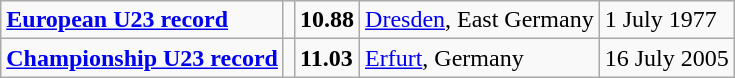<table class="wikitable">
<tr>
<td><strong><a href='#'>European U23 record</a></strong></td>
<td></td>
<td><strong>10.88</strong></td>
<td><a href='#'>Dresden</a>, East Germany</td>
<td>1 July 1977</td>
</tr>
<tr>
<td><strong><a href='#'>Championship U23 record</a></strong></td>
<td></td>
<td><strong>11.03</strong></td>
<td><a href='#'>Erfurt</a>, Germany</td>
<td>16 July 2005</td>
</tr>
</table>
